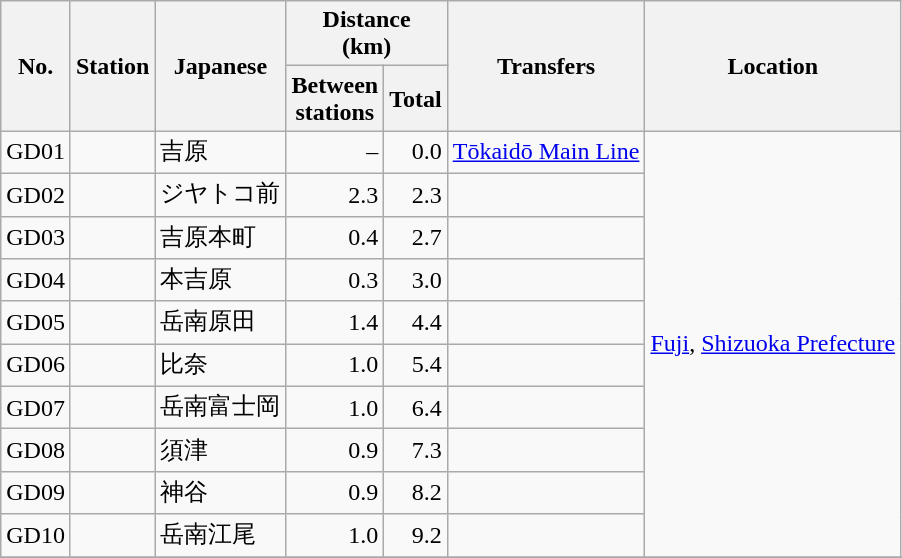<table class="wikitable">
<tr>
<th rowspan="2">No.</th>
<th rowspan="2">Station</th>
<th rowspan="2">Japanese</th>
<th colspan="2">Distance<br>(km)</th>
<th rowspan="2">Transfers</th>
<th rowspan="2">Location</th>
</tr>
<tr>
<th>Between<br>stations</th>
<th>Total</th>
</tr>
<tr>
<td>GD01</td>
<td></td>
<td>吉原</td>
<td style="text-align:right;">–</td>
<td style="text-align:right;">0.0</td>
<td> <a href='#'>Tōkaidō Main Line</a></td>
<td rowspan="10"><a href='#'>Fuji</a>, <a href='#'>Shizuoka Prefecture</a></td>
</tr>
<tr>
<td>GD02</td>
<td></td>
<td>ジヤトコ前</td>
<td style="text-align:right;">2.3</td>
<td style="text-align:right;">2.3</td>
<td></td>
</tr>
<tr>
<td>GD03</td>
<td></td>
<td>吉原本町</td>
<td style="text-align:right;">0.4</td>
<td style="text-align:right;">2.7</td>
<td></td>
</tr>
<tr>
<td>GD04</td>
<td></td>
<td>本吉原</td>
<td style="text-align:right;">0.3</td>
<td style="text-align:right;">3.0</td>
<td></td>
</tr>
<tr>
<td>GD05</td>
<td></td>
<td>岳南原田</td>
<td style="text-align:right;">1.4</td>
<td style="text-align:right;">4.4</td>
<td></td>
</tr>
<tr>
<td>GD06</td>
<td></td>
<td>比奈</td>
<td style="text-align:right;">1.0</td>
<td style="text-align:right;">5.4</td>
<td></td>
</tr>
<tr>
<td>GD07</td>
<td></td>
<td>岳南富士岡</td>
<td style="text-align:right;">1.0</td>
<td style="text-align:right;">6.4</td>
<td></td>
</tr>
<tr>
<td>GD08</td>
<td></td>
<td>須津</td>
<td style="text-align:right;">0.9</td>
<td style="text-align:right;">7.3</td>
<td></td>
</tr>
<tr>
<td>GD09</td>
<td></td>
<td>神谷</td>
<td style="text-align:right;">0.9</td>
<td style="text-align:right;">8.2</td>
<td></td>
</tr>
<tr>
<td>GD10</td>
<td></td>
<td>岳南江尾</td>
<td style="text-align:right;">1.0</td>
<td style="text-align:right;">9.2</td>
<td></td>
</tr>
<tr>
</tr>
</table>
